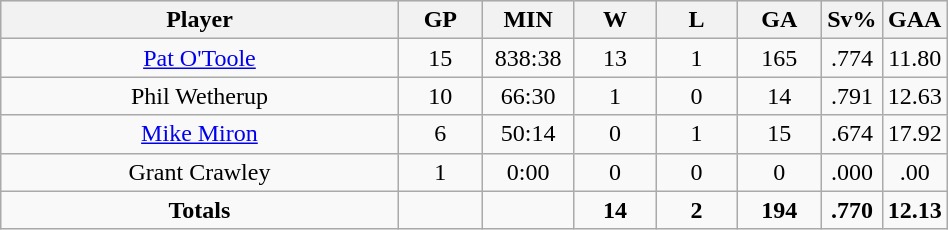<table class="wikitable sortable" width="50%">
<tr align="center"  bgcolor="#dddddd">
<th width="50%">Player</th>
<th width="10%">GP</th>
<th width="10%">MIN</th>
<th width="10%">W</th>
<th width="10%">L</th>
<th width="10%">GA</th>
<th width="10%">Sv%</th>
<th width="10%">GAA</th>
</tr>
<tr align=center>
<td><a href='#'>Pat O'Toole</a></td>
<td>15</td>
<td>838:38</td>
<td>13</td>
<td>1</td>
<td>165</td>
<td>.774</td>
<td>11.80</td>
</tr>
<tr align=center>
<td>Phil Wetherup</td>
<td>10</td>
<td>66:30</td>
<td>1</td>
<td>0</td>
<td>14</td>
<td>.791</td>
<td>12.63</td>
</tr>
<tr align=center>
<td><a href='#'>Mike Miron</a></td>
<td>6</td>
<td>50:14</td>
<td>0</td>
<td>1</td>
<td>15</td>
<td>.674</td>
<td>17.92</td>
</tr>
<tr align=center>
<td>Grant Crawley</td>
<td>1</td>
<td>0:00</td>
<td>0</td>
<td>0</td>
<td>0</td>
<td>.000</td>
<td>.00</td>
</tr>
<tr align=center>
<td><strong>Totals</strong></td>
<td></td>
<td></td>
<td><strong>14</strong></td>
<td><strong>2</strong></td>
<td><strong> 194</strong></td>
<td><strong> .770</strong></td>
<td><strong> 12.13</strong></td>
</tr>
</table>
